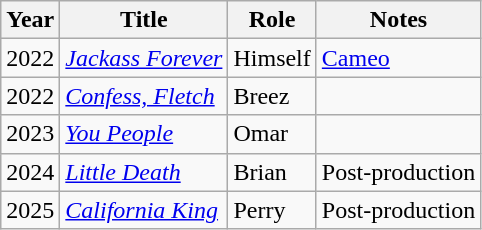<table class="wikitable">
<tr>
<th>Year</th>
<th>Title</th>
<th>Role</th>
<th>Notes</th>
</tr>
<tr>
<td>2022</td>
<td><em><a href='#'>Jackass Forever</a></em></td>
<td>Himself</td>
<td><a href='#'>Cameo</a></td>
</tr>
<tr>
<td>2022</td>
<td><em><a href='#'>Confess, Fletch</a></em></td>
<td>Breez</td>
<td></td>
</tr>
<tr>
<td>2023</td>
<td><em><a href='#'>You People</a></em></td>
<td>Omar</td>
<td></td>
</tr>
<tr>
<td>2024</td>
<td><em><a href='#'>Little Death</a></em></td>
<td>Brian</td>
<td>Post-production</td>
</tr>
<tr>
<td>2025</td>
<td><em><a href='#'>California King</a></em></td>
<td>Perry</td>
<td>Post-production</td>
</tr>
</table>
